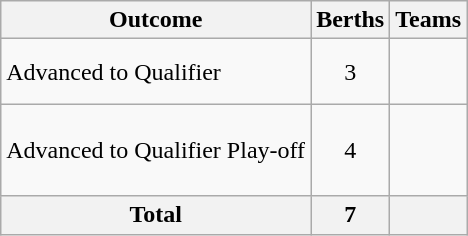<table class="wikitable">
<tr>
<th>Outcome</th>
<th>Berths</th>
<th>Teams</th>
</tr>
<tr>
<td>Advanced to Qualifier</td>
<td style="text-align:center;">3</td>
<td><br><br></td>
</tr>
<tr>
<td>Advanced to Qualifier Play-off</td>
<td style="text-align:center;">4</td>
<td><br><br><br></td>
</tr>
<tr>
<th>Total</th>
<th>7</th>
<th></th>
</tr>
</table>
